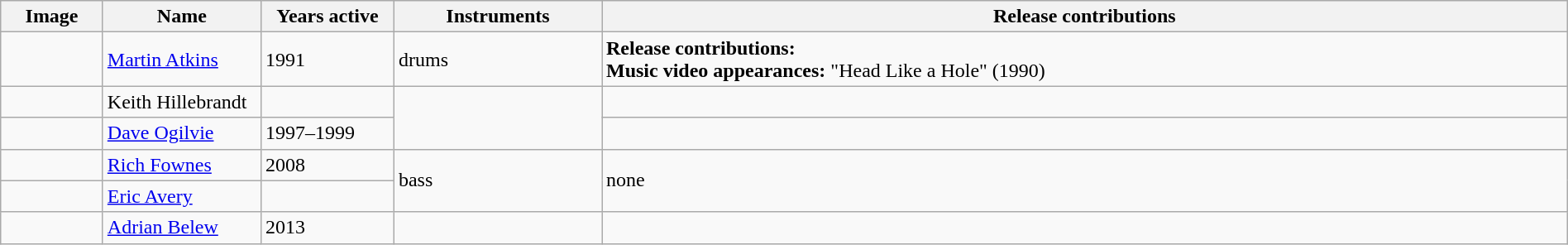<table class="wikitable" width="100%" border="1">
<tr>
<th width="75">Image</th>
<th width="120">Name</th>
<th width="100">Years active</th>
<th width="160">Instruments</th>
<th>Release contributions</th>
</tr>
<tr>
<td></td>
<td><a href='#'>Martin Atkins</a></td>
<td>1991 </td>
<td>drums</td>
<td><strong>Release contributions:</strong> <br><strong>Music video appearances:</strong> "Head Like a Hole" (1990)</td>
</tr>
<tr>
<td></td>
<td>Keith Hillebrandt</td>
<td></td>
<td rowspan="2"></td>
<td></td>
</tr>
<tr>
<td></td>
<td><a href='#'>Dave Ogilvie</a></td>
<td>1997–1999 </td>
<td></td>
</tr>
<tr>
<td></td>
<td><a href='#'>Rich Fownes</a></td>
<td>2008 </td>
<td rowspan="2">bass</td>
<td rowspan="2">none</td>
</tr>
<tr>
<td></td>
<td><a href='#'>Eric Avery</a></td>
<td></td>
</tr>
<tr>
<td></td>
<td><a href='#'>Adrian Belew</a></td>
<td>2013 </td>
<td></td>
<td></td>
</tr>
</table>
